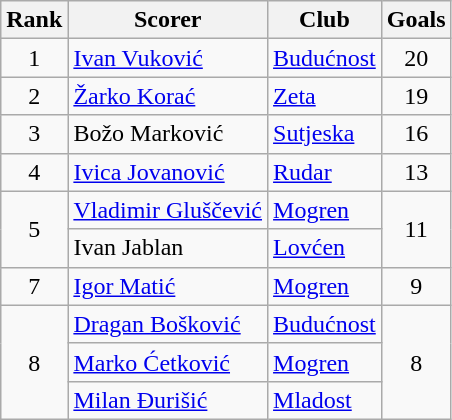<table class="wikitable">
<tr>
<th>Rank</th>
<th>Scorer</th>
<th>Club</th>
<th>Goals</th>
</tr>
<tr>
<td rowspan="1" align="center">1</td>
<td> <a href='#'>Ivan Vuković</a></td>
<td><a href='#'>Budućnost</a></td>
<td align="center">20</td>
</tr>
<tr>
<td rowspan="1" align="center">2</td>
<td> <a href='#'>Žarko Korać</a></td>
<td><a href='#'>Zeta</a></td>
<td align="center">19</td>
</tr>
<tr>
<td rowspan="1" align="center">3</td>
<td> Božo Marković</td>
<td><a href='#'>Sutjeska</a></td>
<td align="center">16</td>
</tr>
<tr>
<td rowspan="1" align="center">4</td>
<td> <a href='#'>Ivica Jovanović</a></td>
<td><a href='#'>Rudar</a></td>
<td align="center">13</td>
</tr>
<tr>
<td rowspan="2" align=center>5</td>
<td> <a href='#'>Vladimir Gluščević</a></td>
<td><a href='#'>Mogren</a></td>
<td rowspan="2" align=center>11</td>
</tr>
<tr>
<td> Ivan Jablan</td>
<td><a href='#'>Lovćen</a></td>
</tr>
<tr>
<td rowspan="1" align="center">7</td>
<td> <a href='#'>Igor Matić</a></td>
<td><a href='#'>Mogren</a></td>
<td align="center">9</td>
</tr>
<tr>
<td rowspan="3" align=center>8</td>
<td> <a href='#'>Dragan Bošković</a></td>
<td><a href='#'>Budućnost</a></td>
<td rowspan="3" align=center>8</td>
</tr>
<tr>
<td> <a href='#'>Marko Ćetković</a></td>
<td><a href='#'>Mogren</a></td>
</tr>
<tr>
<td> <a href='#'>Milan Đurišić</a></td>
<td><a href='#'>Mladost</a></td>
</tr>
</table>
